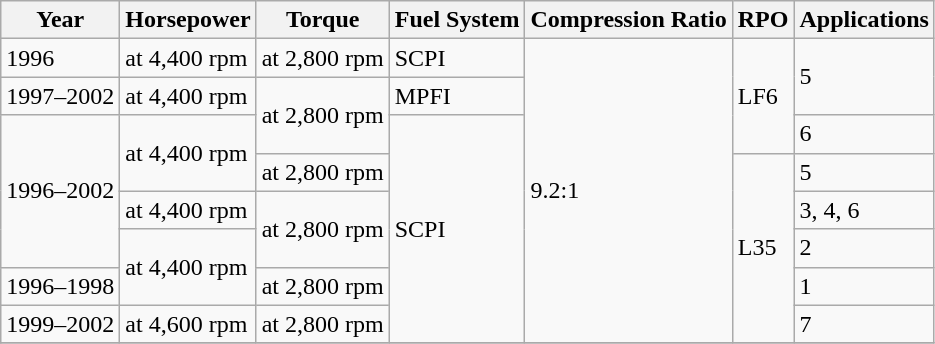<table class=wikitable>
<tr>
<th>Year</th>
<th>Horsepower</th>
<th>Torque</th>
<th>Fuel System</th>
<th>Compression Ratio</th>
<th>RPO</th>
<th>Applications</th>
</tr>
<tr>
<td>1996</td>
<td> at 4,400 rpm</td>
<td> at 2,800 rpm</td>
<td>SCPI</td>
<td rowspan=8>9.2:1</td>
<td rowspan=3>LF6</td>
<td rowspan=2>5</td>
</tr>
<tr>
<td>1997–2002</td>
<td> at 4,400 rpm</td>
<td rowspan=2> at 2,800 rpm</td>
<td>MPFI</td>
</tr>
<tr>
<td rowspan=4>1996–2002</td>
<td rowspan=2> at 4,400 rpm</td>
<td rowspan=6>SCPI</td>
<td>6</td>
</tr>
<tr>
<td> at 2,800 rpm</td>
<td rowspan=5>L35</td>
<td>5</td>
</tr>
<tr>
<td> at 4,400 rpm</td>
<td rowspan=2> at 2,800 rpm</td>
<td>3, 4, 6</td>
</tr>
<tr>
<td rowspan=2> at 4,400 rpm</td>
<td>2</td>
</tr>
<tr>
<td>1996–1998</td>
<td> at 2,800 rpm</td>
<td>1</td>
</tr>
<tr>
<td>1999–2002</td>
<td> at 4,600 rpm</td>
<td> at 2,800 rpm</td>
<td>7</td>
</tr>
<tr>
</tr>
</table>
